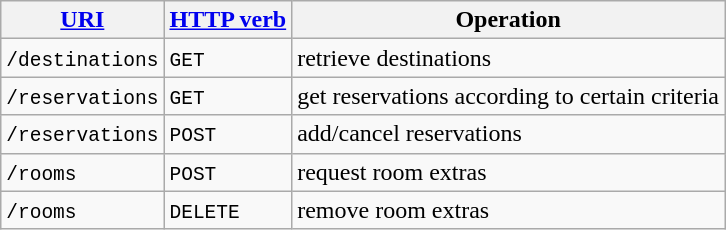<table class="wikitable">
<tr>
<th><a href='#'>URI</a></th>
<th><a href='#'>HTTP verb</a></th>
<th>Operation</th>
</tr>
<tr>
<td><code>/destinations</code></td>
<td><code>GET</code></td>
<td>retrieve destinations</td>
</tr>
<tr>
<td><code>/reservations</code></td>
<td><code>GET</code></td>
<td>get reservations according to certain criteria</td>
</tr>
<tr>
<td><code>/reservations</code></td>
<td><code>POST</code></td>
<td>add/cancel reservations</td>
</tr>
<tr>
<td><code>/rooms</code></td>
<td><code>POST</code></td>
<td>request room extras</td>
</tr>
<tr>
<td><code>/rooms</code></td>
<td><code>DELETE</code></td>
<td>remove room extras</td>
</tr>
</table>
